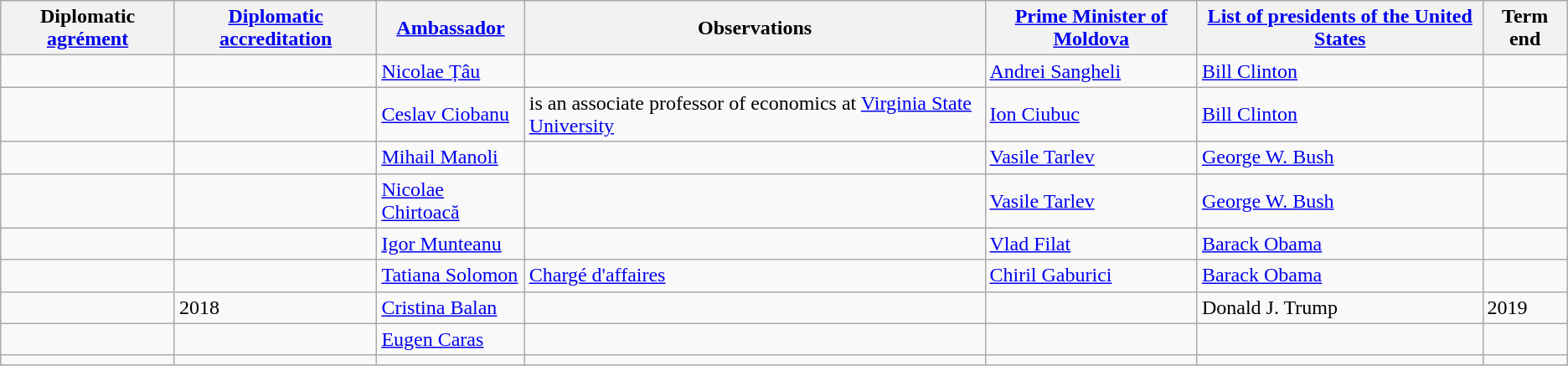<table class="wikitable sortable">
<tr>
<th>Diplomatic <a href='#'>agrément</a></th>
<th><a href='#'>Diplomatic accreditation</a></th>
<th><a href='#'>Ambassador</a></th>
<th>Observations</th>
<th><a href='#'>Prime Minister of Moldova</a></th>
<th><a href='#'>List of presidents of the United States</a></th>
<th>Term end</th>
</tr>
<tr>
<td></td>
<td></td>
<td><a href='#'>Nicolae Țâu</a></td>
<td></td>
<td><a href='#'>Andrei Sangheli</a></td>
<td><a href='#'>Bill Clinton</a></td>
<td></td>
</tr>
<tr>
<td></td>
<td></td>
<td><a href='#'>Ceslav Ciobanu</a></td>
<td>is an associate professor of economics at <a href='#'>Virginia State University</a></td>
<td><a href='#'>Ion Ciubuc</a></td>
<td><a href='#'>Bill Clinton</a></td>
<td></td>
</tr>
<tr>
<td></td>
<td></td>
<td><a href='#'>Mihail Manoli</a></td>
<td></td>
<td><a href='#'>Vasile Tarlev</a></td>
<td><a href='#'>George W. Bush</a></td>
<td></td>
</tr>
<tr>
<td></td>
<td></td>
<td><a href='#'>Nicolae Chirtoacă</a></td>
<td></td>
<td><a href='#'>Vasile Tarlev</a></td>
<td><a href='#'>George W. Bush</a></td>
<td></td>
</tr>
<tr>
<td></td>
<td></td>
<td><a href='#'>Igor Munteanu</a></td>
<td></td>
<td><a href='#'>Vlad Filat</a></td>
<td><a href='#'>Barack Obama</a></td>
<td></td>
</tr>
<tr>
<td></td>
<td></td>
<td><a href='#'>Tatiana Solomon</a></td>
<td><a href='#'>Chargé d'affaires</a></td>
<td><a href='#'>Chiril Gaburici</a></td>
<td><a href='#'>Barack Obama</a></td>
<td></td>
</tr>
<tr>
<td></td>
<td>2018</td>
<td><a href='#'>Cristina Balan</a></td>
<td></td>
<td></td>
<td>Donald J. Trump</td>
<td>2019</td>
</tr>
<tr>
<td></td>
<td></td>
<td><a href='#'>Eugen Caras</a></td>
<td></td>
<td></td>
<td></td>
<td></td>
</tr>
<tr>
<td></td>
<td></td>
<td></td>
<td></td>
<td></td>
<td></td>
<td></td>
</tr>
</table>
